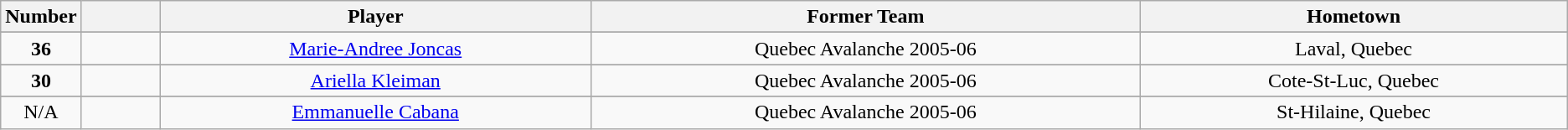<table class="wikitable" style="text-align:center">
<tr>
<th width=5%>Number</th>
<th width=5%></th>
<th !width=10%>Player</th>
<th !width=10%>Former Team</th>
<th !width=10%>Hometown</th>
</tr>
<tr>
</tr>
<tr>
<td><strong>36</strong></td>
<td></td>
<td><a href='#'>Marie-Andree Joncas</a></td>
<td>Quebec Avalanche 2005-06</td>
<td>Laval, Quebec</td>
</tr>
<tr>
</tr>
<tr>
<td><strong>30</strong></td>
<td></td>
<td><a href='#'>Ariella Kleiman</a></td>
<td>Quebec Avalanche 2005-06</td>
<td>Cote-St-Luc, Quebec</td>
</tr>
<tr>
</tr>
<tr>
<td>N/A</td>
<td></td>
<td><a href='#'>Emmanuelle Cabana</a></td>
<td>Quebec Avalanche 2005-06</td>
<td>St-Hilaine, Quebec</td>
</tr>
</table>
